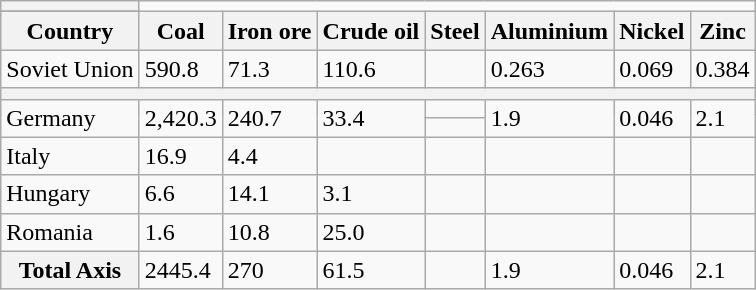<table class="wikitable">
<tr>
<th></th>
</tr>
<tr>
</tr>
<tr>
<th>Country</th>
<th>Coal</th>
<th>Iron ore</th>
<th>Crude oil</th>
<th>Steel</th>
<th>Aluminium</th>
<th>Nickel</th>
<th>Zinc</th>
</tr>
<tr>
<td>Soviet Union</td>
<td>590.8</td>
<td>71.3</td>
<td>110.6</td>
<td></td>
<td>0.263</td>
<td>0.069</td>
<td>0.384</td>
</tr>
<tr>
<th colspan="8"></th>
</tr>
<tr>
<td rowspan="2">Germany</td>
<td rowspan="2">2,420.3</td>
<td rowspan="2">240.7</td>
<td rowspan="2">33.4</td>
<td></td>
<td rowspan="2">1.9</td>
<td rowspan="2">0.046</td>
<td rowspan="2">2.1</td>
</tr>
<tr>
<td></td>
</tr>
<tr>
<td>Italy</td>
<td>16.9</td>
<td>4.4</td>
<td></td>
<td></td>
<td></td>
<td></td>
<td></td>
</tr>
<tr>
<td>Hungary</td>
<td>6.6</td>
<td>14.1</td>
<td>3.1</td>
<td></td>
<td></td>
<td></td>
<td></td>
</tr>
<tr>
<td>Romania</td>
<td>1.6</td>
<td>10.8</td>
<td>25.0</td>
<td></td>
<td></td>
<td></td>
<td></td>
</tr>
<tr>
<th>Total Axis</th>
<td>2445.4</td>
<td>270</td>
<td>61.5</td>
<td></td>
<td>1.9</td>
<td>0.046</td>
<td>2.1</td>
</tr>
</table>
